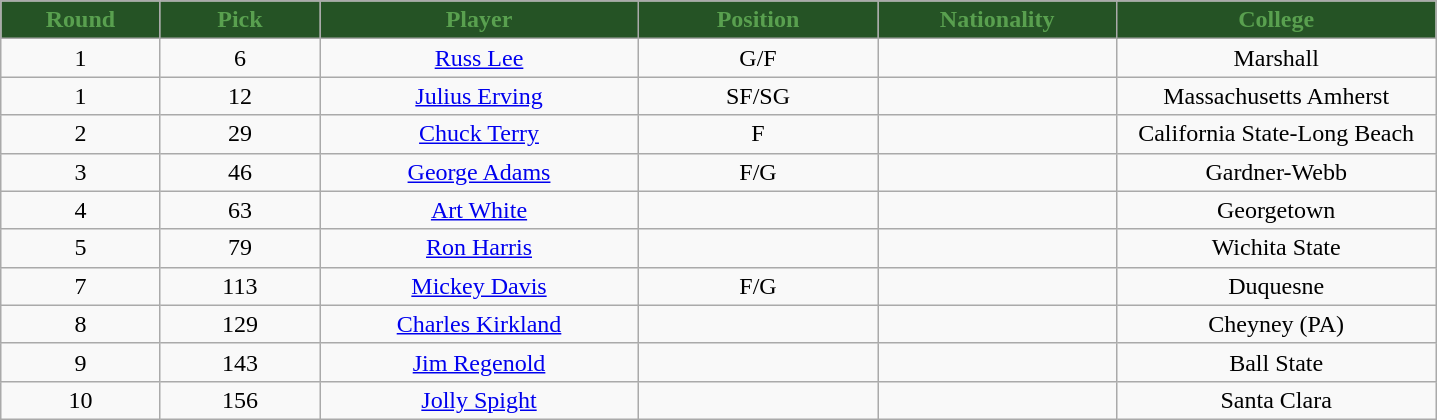<table class="wikitable sortable sortable">
<tr>
<th style="background:#255325; color:#59A04F" width="10%">Round</th>
<th style="background:#255325; color:#59A04F" width="10%">Pick</th>
<th style="background:#255325; color:#59A04F" width="20%">Player</th>
<th style="background:#255325; color:#59A04F" width="15%">Position</th>
<th style="background:#255325; color:#59A04F" width="15%">Nationality</th>
<th style="background:#255325; color:#59A04F" width="20%">College</th>
</tr>
<tr style="text-align: center">
<td>1</td>
<td>6</td>
<td><a href='#'>Russ Lee</a></td>
<td>G/F</td>
<td></td>
<td>Marshall</td>
</tr>
<tr style="text-align: center">
<td>1</td>
<td>12</td>
<td><a href='#'>Julius Erving</a></td>
<td>SF/SG</td>
<td></td>
<td>Massachusetts Amherst</td>
</tr>
<tr style="text-align: center">
<td>2</td>
<td>29</td>
<td><a href='#'>Chuck Terry</a></td>
<td>F</td>
<td></td>
<td>California State-Long Beach</td>
</tr>
<tr style="text-align: center">
<td>3</td>
<td>46</td>
<td><a href='#'>George Adams</a></td>
<td>F/G</td>
<td></td>
<td>Gardner-Webb</td>
</tr>
<tr style="text-align: center">
<td>4</td>
<td>63</td>
<td><a href='#'>Art White</a></td>
<td></td>
<td></td>
<td>Georgetown</td>
</tr>
<tr style="text-align: center">
<td>5</td>
<td>79</td>
<td><a href='#'>Ron Harris</a></td>
<td></td>
<td></td>
<td>Wichita State</td>
</tr>
<tr style="text-align: center">
<td>7</td>
<td>113</td>
<td><a href='#'>Mickey Davis</a></td>
<td>F/G</td>
<td></td>
<td>Duquesne</td>
</tr>
<tr style="text-align: center">
<td>8</td>
<td>129</td>
<td><a href='#'>Charles Kirkland</a></td>
<td></td>
<td></td>
<td>Cheyney (PA)</td>
</tr>
<tr style="text-align: center">
<td>9</td>
<td>143</td>
<td><a href='#'>Jim Regenold</a></td>
<td></td>
<td></td>
<td>Ball State</td>
</tr>
<tr style="text-align: center">
<td>10</td>
<td>156</td>
<td><a href='#'>Jolly Spight</a></td>
<td></td>
<td></td>
<td>Santa Clara</td>
</tr>
</table>
